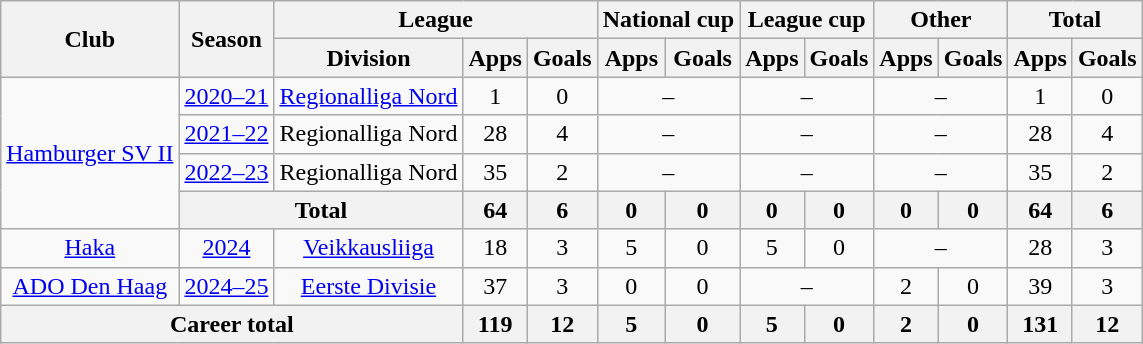<table class="wikitable" style="text-align:center">
<tr>
<th rowspan="2">Club</th>
<th rowspan="2">Season</th>
<th colspan="3">League</th>
<th colspan="2">National cup</th>
<th colspan="2">League cup</th>
<th colspan="2">Other</th>
<th colspan="2">Total</th>
</tr>
<tr>
<th>Division</th>
<th>Apps</th>
<th>Goals</th>
<th>Apps</th>
<th>Goals</th>
<th>Apps</th>
<th>Goals</th>
<th>Apps</th>
<th>Goals</th>
<th>Apps</th>
<th>Goals</th>
</tr>
<tr>
<td rowspan="4"><a href='#'>Hamburger SV II</a></td>
<td><a href='#'>2020–21</a></td>
<td><a href='#'>Regionalliga Nord</a></td>
<td>1</td>
<td>0</td>
<td colspan="2">–</td>
<td colspan="2">–</td>
<td colspan="2">–</td>
<td>1</td>
<td>0</td>
</tr>
<tr>
<td><a href='#'>2021–22</a></td>
<td>Regionalliga Nord</td>
<td>28</td>
<td>4</td>
<td colspan="2">–</td>
<td colspan="2">–</td>
<td colspan="2">–</td>
<td>28</td>
<td>4</td>
</tr>
<tr>
<td><a href='#'>2022–23</a></td>
<td>Regionalliga Nord</td>
<td>35</td>
<td>2</td>
<td colspan="2">–</td>
<td colspan="2">–</td>
<td colspan="2">–</td>
<td>35</td>
<td>2</td>
</tr>
<tr>
<th colspan="2">Total</th>
<th>64</th>
<th>6</th>
<th>0</th>
<th>0</th>
<th>0</th>
<th>0</th>
<th>0</th>
<th>0</th>
<th>64</th>
<th>6</th>
</tr>
<tr>
<td><a href='#'>Haka</a></td>
<td><a href='#'>2024</a></td>
<td><a href='#'>Veikkausliiga</a></td>
<td>18</td>
<td>3</td>
<td>5</td>
<td>0</td>
<td>5</td>
<td>0</td>
<td colspan="2">–</td>
<td>28</td>
<td>3</td>
</tr>
<tr>
<td><a href='#'>ADO Den Haag</a></td>
<td><a href='#'>2024–25</a></td>
<td><a href='#'>Eerste Divisie</a></td>
<td>37</td>
<td>3</td>
<td>0</td>
<td>0</td>
<td colspan="2">–</td>
<td>2</td>
<td>0</td>
<td>39</td>
<td>3</td>
</tr>
<tr>
<th colspan="3">Career total</th>
<th>119</th>
<th>12</th>
<th>5</th>
<th>0</th>
<th>5</th>
<th>0</th>
<th>2</th>
<th>0</th>
<th>131</th>
<th>12</th>
</tr>
</table>
